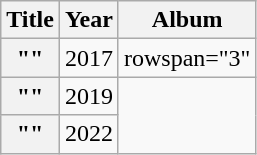<table class="wikitable plainrowheaders" style="text-align:center;">
<tr>
<th scope="col" rowspan="1">Title</th>
<th scope="col" rowspan="1">Year</th>
<th scope="col" rowspan="1">Album</th>
</tr>
<tr>
<th scope="row">""<br></th>
<td>2017</td>
<td>rowspan="3" </td>
</tr>
<tr>
<th scope="row">""<br></th>
<td>2019</td>
</tr>
<tr>
<th scope="row">""<br></th>
<td>2022</td>
</tr>
</table>
